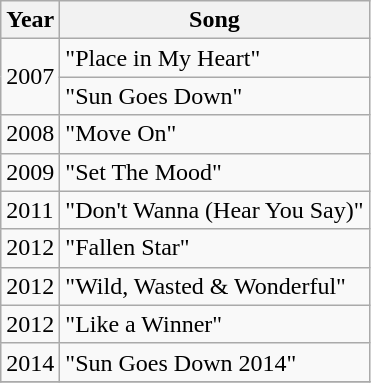<table class="wikitable">
<tr>
<th>Year</th>
<th>Song</th>
</tr>
<tr>
<td rowspan="2">2007</td>
<td>"Place in My Heart"</td>
</tr>
<tr>
<td>"Sun Goes Down"</td>
</tr>
<tr>
<td>2008</td>
<td>"Move On"</td>
</tr>
<tr>
<td>2009</td>
<td>"Set The Mood"</td>
</tr>
<tr>
<td>2011</td>
<td>"Don't Wanna (Hear You Say)"</td>
</tr>
<tr>
<td>2012</td>
<td>"Fallen Star"</td>
</tr>
<tr>
<td>2012</td>
<td>"Wild, Wasted & Wonderful"</td>
</tr>
<tr>
<td>2012</td>
<td>"Like a Winner"</td>
</tr>
<tr>
<td>2014</td>
<td>"Sun Goes Down 2014"</td>
</tr>
<tr>
</tr>
</table>
